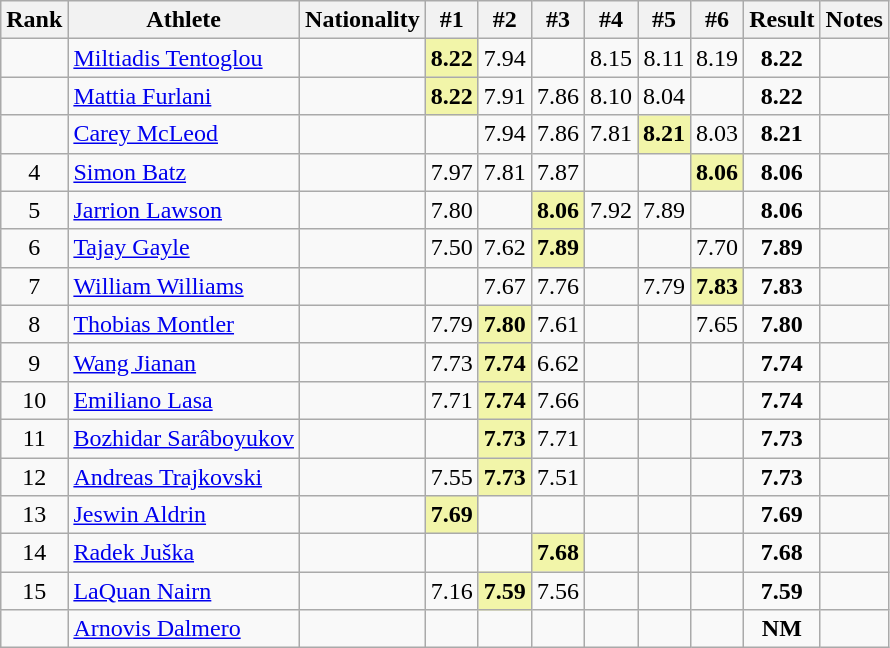<table class="wikitable sortable" style="text-align:center">
<tr>
<th>Rank</th>
<th>Athlete</th>
<th>Nationality</th>
<th>#1</th>
<th>#2</th>
<th>#3</th>
<th>#4</th>
<th>#5</th>
<th>#6</th>
<th>Result</th>
<th>Notes</th>
</tr>
<tr>
<td></td>
<td align=left><a href='#'>Miltiadis Tentoglou</a></td>
<td align=left></td>
<td bgcolor="F2F5A9"><strong>8.22</strong></td>
<td>7.94</td>
<td></td>
<td>8.15</td>
<td>8.11</td>
<td>8.19</td>
<td><strong>8.22</strong></td>
<td></td>
</tr>
<tr>
<td></td>
<td align=left><a href='#'>Mattia Furlani</a></td>
<td align=left></td>
<td bgcolor="F2F5A9"><strong>8.22</strong></td>
<td>7.91</td>
<td>7.86</td>
<td>8.10</td>
<td>8.04</td>
<td></td>
<td><strong>8.22</strong></td>
<td></td>
</tr>
<tr>
<td></td>
<td align=left><a href='#'>Carey McLeod</a></td>
<td align=left></td>
<td></td>
<td>7.94</td>
<td>7.86</td>
<td>7.81</td>
<td bgcolor="F2F5A9"><strong>8.21</strong></td>
<td>8.03</td>
<td><strong>8.21</strong></td>
<td></td>
</tr>
<tr>
<td>4</td>
<td align=left><a href='#'>Simon Batz</a></td>
<td align=left></td>
<td>7.97</td>
<td>7.81</td>
<td>7.87</td>
<td></td>
<td></td>
<td bgcolor="F2F5A9"><strong>8.06</strong></td>
<td><strong>8.06</strong></td>
<td></td>
</tr>
<tr>
<td>5</td>
<td align=left><a href='#'>Jarrion Lawson</a></td>
<td align=left></td>
<td>7.80</td>
<td></td>
<td bgcolor="F2F5A9"><strong>8.06</strong></td>
<td>7.92</td>
<td>7.89</td>
<td></td>
<td><strong>8.06</strong></td>
<td></td>
</tr>
<tr>
<td>6</td>
<td align=left><a href='#'>Tajay Gayle</a></td>
<td align=left></td>
<td>7.50</td>
<td>7.62</td>
<td bgcolor="F2F5A9"><strong>7.89</strong></td>
<td></td>
<td></td>
<td>7.70</td>
<td><strong>7.89</strong></td>
<td></td>
</tr>
<tr>
<td>7</td>
<td align=left><a href='#'>William Williams</a></td>
<td align=left></td>
<td></td>
<td>7.67</td>
<td>7.76</td>
<td></td>
<td>7.79</td>
<td bgcolor="F2F5A9"><strong>7.83</strong></td>
<td><strong>7.83</strong></td>
<td></td>
</tr>
<tr>
<td>8</td>
<td align=left><a href='#'>Thobias Montler</a></td>
<td align=left></td>
<td>7.79</td>
<td bgcolor="F2F5A9"><strong>7.80</strong></td>
<td>7.61</td>
<td></td>
<td></td>
<td>7.65</td>
<td><strong>7.80</strong></td>
<td></td>
</tr>
<tr>
<td>9</td>
<td align=left><a href='#'>Wang Jianan</a></td>
<td align=left></td>
<td>7.73</td>
<td bgcolor="F2F5A9"><strong>7.74</strong></td>
<td>6.62</td>
<td></td>
<td></td>
<td></td>
<td><strong>7.74</strong></td>
<td></td>
</tr>
<tr>
<td>10</td>
<td align=left><a href='#'>Emiliano Lasa</a></td>
<td align=left></td>
<td>7.71</td>
<td bgcolor="F2F5A9"><strong>7.74</strong></td>
<td>7.66</td>
<td></td>
<td></td>
<td></td>
<td><strong>7.74</strong></td>
<td></td>
</tr>
<tr>
<td>11</td>
<td align=left><a href='#'>Bozhidar Sarâboyukov</a></td>
<td align=left></td>
<td></td>
<td bgcolor="F2F5A9"><strong>7.73</strong></td>
<td>7.71</td>
<td></td>
<td></td>
<td></td>
<td><strong>7.73</strong></td>
<td></td>
</tr>
<tr>
<td>12</td>
<td align=left><a href='#'>Andreas Trajkovski</a></td>
<td align=left></td>
<td>7.55</td>
<td bgcolor="F2F5A9"><strong>7.73</strong></td>
<td>7.51</td>
<td></td>
<td></td>
<td></td>
<td><strong>7.73</strong></td>
<td></td>
</tr>
<tr>
<td>13</td>
<td align=left><a href='#'>Jeswin Aldrin</a></td>
<td align=left></td>
<td bgcolor="F2F5A9"><strong>7.69</strong></td>
<td></td>
<td></td>
<td></td>
<td></td>
<td></td>
<td><strong>7.69</strong></td>
<td></td>
</tr>
<tr>
<td>14</td>
<td align=left><a href='#'>Radek Juška</a></td>
<td align=left></td>
<td></td>
<td></td>
<td bgcolor="F2F5A9"><strong>7.68</strong></td>
<td></td>
<td></td>
<td></td>
<td><strong>7.68</strong></td>
<td></td>
</tr>
<tr>
<td>15</td>
<td align=left><a href='#'>LaQuan Nairn</a></td>
<td align=left></td>
<td>7.16</td>
<td bgcolor="F2F5A9"><strong>7.59</strong></td>
<td>7.56</td>
<td></td>
<td></td>
<td></td>
<td><strong>7.59</strong></td>
<td></td>
</tr>
<tr>
<td></td>
<td align=left><a href='#'>Arnovis Dalmero</a></td>
<td align=left></td>
<td></td>
<td></td>
<td></td>
<td></td>
<td></td>
<td></td>
<td><strong>NM</strong></td>
<td></td>
</tr>
</table>
